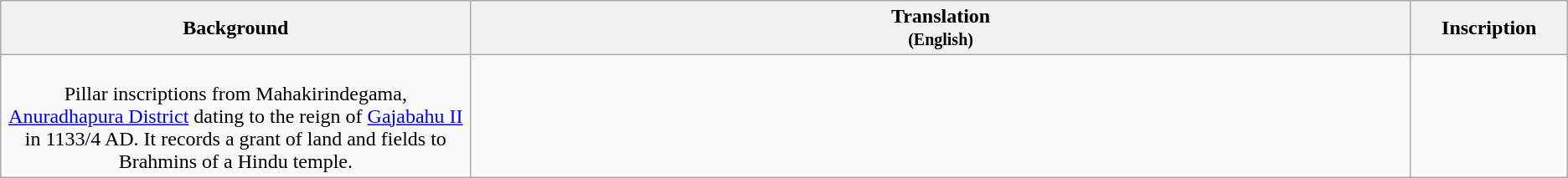<table class="wikitable centre">
<tr>
<th scope="col" align=left>Background<br></th>
<th>Translation<br><small>(English)</small></th>
<th>Inscription<br></th>
</tr>
<tr>
<td align=center width="30%"><br>Pillar inscriptions from Mahakirindegama, <a href='#'>Anuradhapura District</a> dating to the reign of <a href='#'>Gajabahu II</a> in 1133/4 AD. It records a grant of land and fields to Brahmins of a Hindu temple.</td>
<td align=left><br></td>
<td align=center width="10%"><br></td>
</tr>
</table>
